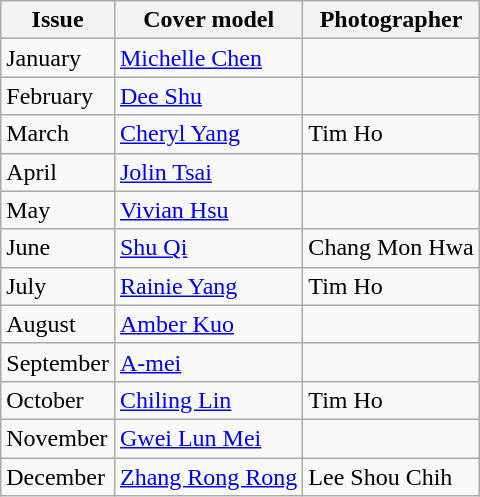<table class="wikitable">
<tr>
<th>Issue</th>
<th>Cover model</th>
<th>Photographer</th>
</tr>
<tr>
<td>January</td>
<td><a href='#'>Michelle Chen</a></td>
<td></td>
</tr>
<tr>
<td>February</td>
<td><a href='#'>Dee Shu</a></td>
<td></td>
</tr>
<tr>
<td>March</td>
<td><a href='#'>Cheryl Yang</a></td>
<td>Tim Ho</td>
</tr>
<tr>
<td>April</td>
<td><a href='#'>Jolin Tsai</a></td>
<td></td>
</tr>
<tr>
<td>May</td>
<td><a href='#'>Vivian Hsu</a></td>
<td></td>
</tr>
<tr>
<td>June</td>
<td><a href='#'>Shu Qi</a></td>
<td>Chang Mon Hwa</td>
</tr>
<tr>
<td>July</td>
<td><a href='#'>Rainie Yang</a></td>
<td>Tim Ho</td>
</tr>
<tr>
<td>August</td>
<td><a href='#'>Amber Kuo</a></td>
<td></td>
</tr>
<tr>
<td>September</td>
<td><a href='#'>A-mei</a></td>
<td></td>
</tr>
<tr>
<td>October</td>
<td><a href='#'>Chiling Lin</a></td>
<td>Tim Ho</td>
</tr>
<tr>
<td>November</td>
<td><a href='#'>Gwei Lun Mei</a></td>
<td></td>
</tr>
<tr>
<td>December</td>
<td><a href='#'>Zhang Rong Rong</a></td>
<td>Lee Shou Chih</td>
</tr>
</table>
